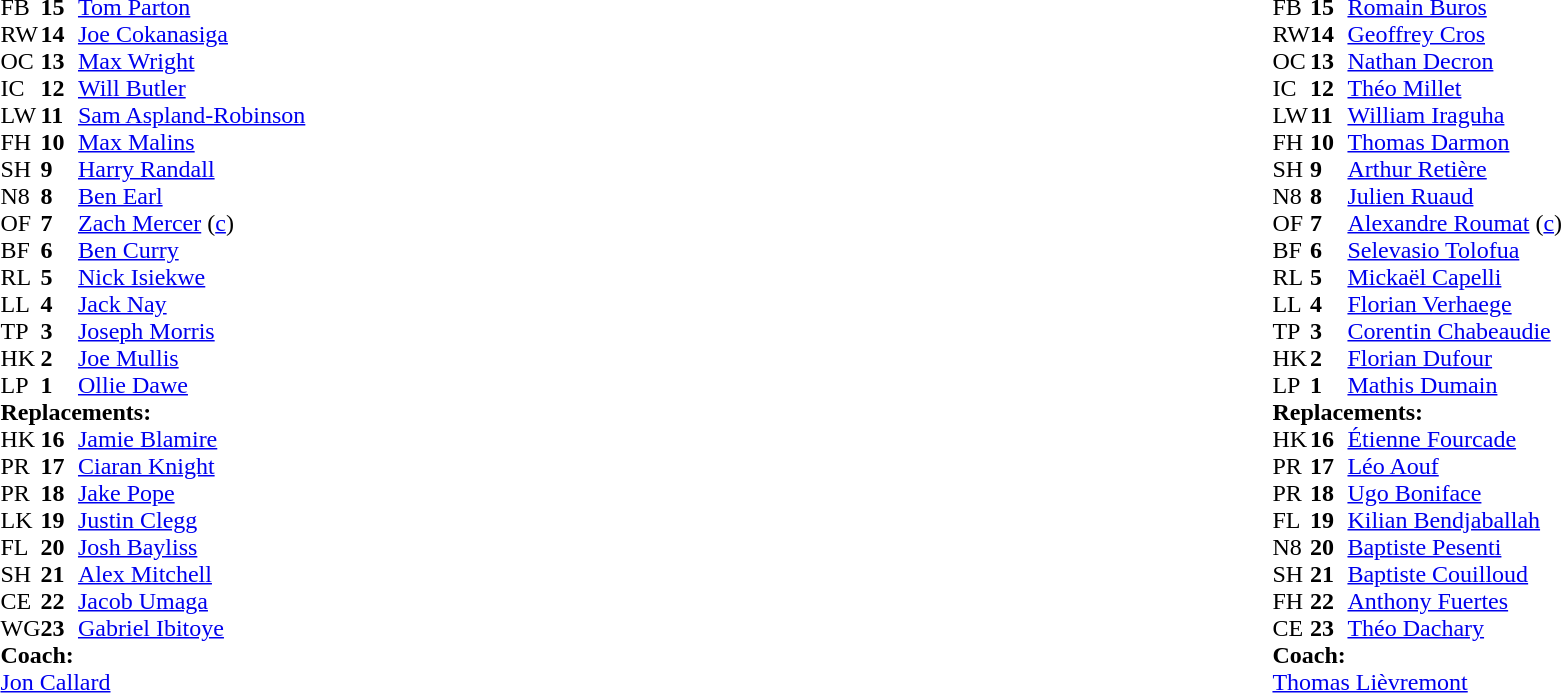<table width="100%">
<tr>
<td valign="top" width="50%"><br><table style="font-size: 100%" cellspacing="0" cellpadding="0">
<tr>
<th width="25"></th>
<th width="25"></th>
</tr>
<tr>
<td>FB</td>
<td><strong>15</strong></td>
<td><a href='#'>Tom Parton</a></td>
</tr>
<tr>
<td>RW</td>
<td><strong>14</strong></td>
<td><a href='#'>Joe Cokanasiga</a></td>
</tr>
<tr>
<td>OC</td>
<td><strong>13</strong></td>
<td><a href='#'>Max Wright</a></td>
</tr>
<tr>
<td>IC</td>
<td><strong>12</strong></td>
<td><a href='#'>Will Butler</a></td>
</tr>
<tr>
<td>LW</td>
<td><strong>11</strong></td>
<td><a href='#'>Sam Aspland-Robinson</a></td>
</tr>
<tr>
<td>FH</td>
<td><strong>10</strong></td>
<td><a href='#'>Max Malins</a></td>
</tr>
<tr>
<td>SH</td>
<td><strong>9</strong></td>
<td><a href='#'>Harry Randall</a></td>
</tr>
<tr>
<td>N8</td>
<td><strong>8</strong></td>
<td><a href='#'>Ben Earl</a></td>
</tr>
<tr>
<td>OF</td>
<td><strong>7</strong></td>
<td><a href='#'>Zach Mercer</a> (<a href='#'>c</a>)</td>
</tr>
<tr>
<td>BF</td>
<td><strong>6</strong></td>
<td><a href='#'>Ben Curry</a></td>
</tr>
<tr>
<td>RL</td>
<td><strong>5</strong></td>
<td><a href='#'>Nick Isiekwe</a></td>
</tr>
<tr>
<td>LL</td>
<td><strong>4</strong></td>
<td><a href='#'>Jack Nay</a></td>
</tr>
<tr>
<td>TP</td>
<td><strong>3</strong></td>
<td><a href='#'>Joseph Morris</a></td>
</tr>
<tr>
<td>HK</td>
<td><strong>2</strong></td>
<td><a href='#'>Joe Mullis</a></td>
</tr>
<tr>
<td>LP</td>
<td><strong>1</strong></td>
<td><a href='#'>Ollie Dawe</a></td>
</tr>
<tr>
<td colspan=3><strong>Replacements:</strong></td>
</tr>
<tr>
<td>HK</td>
<td><strong>16</strong></td>
<td><a href='#'>Jamie Blamire</a></td>
</tr>
<tr>
<td>PR</td>
<td><strong>17</strong></td>
<td><a href='#'>Ciaran Knight</a></td>
</tr>
<tr>
<td>PR</td>
<td><strong>18</strong></td>
<td><a href='#'>Jake Pope</a></td>
</tr>
<tr>
<td>LK</td>
<td><strong>19</strong></td>
<td><a href='#'>Justin Clegg</a></td>
</tr>
<tr>
<td>FL</td>
<td><strong>20</strong></td>
<td><a href='#'>Josh Bayliss</a></td>
</tr>
<tr>
<td>SH</td>
<td><strong>21</strong></td>
<td><a href='#'>Alex Mitchell</a></td>
</tr>
<tr>
<td>CE</td>
<td><strong>22</strong></td>
<td><a href='#'>Jacob Umaga</a></td>
</tr>
<tr>
<td>WG</td>
<td><strong>23</strong></td>
<td><a href='#'>Gabriel Ibitoye</a></td>
</tr>
<tr>
<td colspan=3><strong>Coach:</strong></td>
</tr>
<tr>
<td colspan="4"> <a href='#'>Jon Callard</a></td>
</tr>
</table>
</td>
<td valign="top" width="50%"><br><table style="font-size: 100%" cellspacing="0" cellpadding="0" align="center">
<tr>
<th width="25"></th>
<th width="25"></th>
</tr>
<tr>
<td>FB</td>
<td><strong>15</strong></td>
<td><a href='#'>Romain Buros</a></td>
</tr>
<tr>
<td>RW</td>
<td><strong>14</strong></td>
<td><a href='#'>Geoffrey Cros</a></td>
</tr>
<tr>
<td>OC</td>
<td><strong>13</strong></td>
<td><a href='#'>Nathan Decron</a></td>
</tr>
<tr>
<td>IC</td>
<td><strong>12</strong></td>
<td><a href='#'>Théo Millet</a></td>
</tr>
<tr>
<td>LW</td>
<td><strong>11</strong></td>
<td><a href='#'>William Iraguha</a></td>
</tr>
<tr>
<td>FH</td>
<td><strong>10</strong></td>
<td><a href='#'>Thomas Darmon</a></td>
</tr>
<tr>
<td>SH</td>
<td><strong>9</strong></td>
<td><a href='#'>Arthur Retière</a></td>
</tr>
<tr>
<td>N8</td>
<td><strong>8</strong></td>
<td><a href='#'>Julien Ruaud</a></td>
</tr>
<tr>
<td>OF</td>
<td><strong>7</strong></td>
<td><a href='#'>Alexandre Roumat</a> (<a href='#'>c</a>)</td>
</tr>
<tr>
<td>BF</td>
<td><strong>6</strong></td>
<td><a href='#'>Selevasio Tolofua</a></td>
</tr>
<tr>
<td>RL</td>
<td><strong>5</strong></td>
<td><a href='#'>Mickaël Capelli</a></td>
</tr>
<tr>
<td>LL</td>
<td><strong>4</strong></td>
<td><a href='#'>Florian Verhaege</a></td>
</tr>
<tr>
<td>TP</td>
<td><strong>3</strong></td>
<td><a href='#'>Corentin Chabeaudie</a></td>
</tr>
<tr>
<td>HK</td>
<td><strong>2</strong></td>
<td><a href='#'>Florian Dufour</a></td>
</tr>
<tr>
<td>LP</td>
<td><strong>1</strong></td>
<td><a href='#'>Mathis Dumain</a></td>
</tr>
<tr>
<td colspan=3><strong>Replacements:</strong></td>
</tr>
<tr>
<td>HK</td>
<td><strong>16</strong></td>
<td><a href='#'>Étienne Fourcade</a></td>
</tr>
<tr>
<td>PR</td>
<td><strong>17</strong></td>
<td><a href='#'>Léo Aouf</a></td>
</tr>
<tr>
<td>PR</td>
<td><strong>18</strong></td>
<td><a href='#'>Ugo Boniface</a></td>
</tr>
<tr>
<td>FL</td>
<td><strong>19</strong></td>
<td><a href='#'>Kilian Bendjaballah</a></td>
</tr>
<tr>
<td>N8</td>
<td><strong>20</strong></td>
<td><a href='#'>Baptiste Pesenti</a></td>
</tr>
<tr>
<td>SH</td>
<td><strong>21</strong></td>
<td><a href='#'>Baptiste Couilloud</a></td>
</tr>
<tr>
<td>FH</td>
<td><strong>22</strong></td>
<td><a href='#'>Anthony Fuertes</a></td>
</tr>
<tr>
<td>CE</td>
<td><strong>23</strong></td>
<td><a href='#'>Théo Dachary</a></td>
</tr>
<tr>
<td colspan=3><strong>Coach:</strong></td>
</tr>
<tr>
<td colspan="4"> <a href='#'>Thomas Lièvremont</a></td>
</tr>
</table>
</td>
</tr>
</table>
